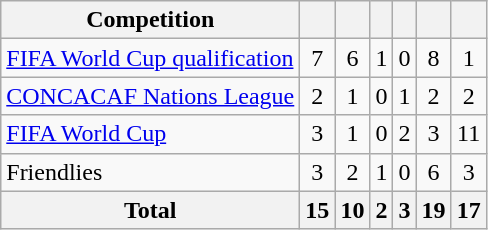<table class="wikitable">
<tr>
<th>Competition</th>
<th></th>
<th></th>
<th></th>
<th></th>
<th></th>
<th></th>
</tr>
<tr align=center>
<td align=left><a href='#'>FIFA World Cup qualification</a></td>
<td>7</td>
<td>6</td>
<td>1</td>
<td>0</td>
<td>8</td>
<td>1</td>
</tr>
<tr align=center>
<td align=left><a href='#'>CONCACAF Nations League</a></td>
<td>2</td>
<td>1</td>
<td>0</td>
<td>1</td>
<td>2</td>
<td>2</td>
</tr>
<tr align=center>
<td align=left><a href='#'>FIFA World Cup</a></td>
<td>3</td>
<td>1</td>
<td>0</td>
<td>2</td>
<td>3</td>
<td>11</td>
</tr>
<tr align=center>
<td align=left>Friendlies</td>
<td>3</td>
<td>2</td>
<td>1</td>
<td>0</td>
<td>6</td>
<td>3</td>
</tr>
<tr>
<th align=left>Total</th>
<th>15</th>
<th>10</th>
<th>2</th>
<th>3</th>
<th>19</th>
<th>17</th>
</tr>
</table>
